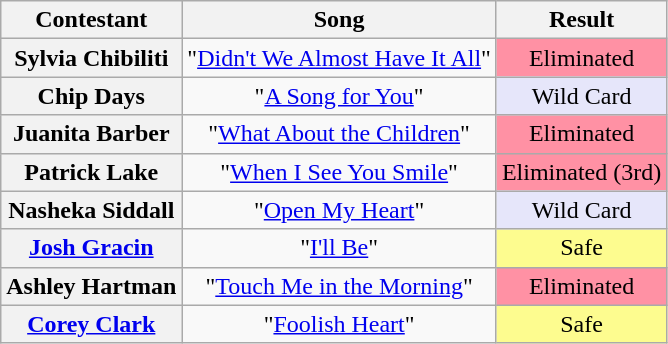<table class="wikitable" style="text-align:center;">
<tr>
<th scope="col">Contestant</th>
<th scope="col">Song</th>
<th scope="col">Result</th>
</tr>
<tr>
<th scope="row">Sylvia Chibiliti</th>
<td>"<a href='#'>Didn't We Almost Have It All</a>"</td>
<td bgcolor="FF91A4">Eliminated</td>
</tr>
<tr>
<th scope="row">Chip Days</th>
<td>"<a href='#'>A Song for You</a>"</td>
<td bgcolor="E6E6FA">Wild Card</td>
</tr>
<tr>
<th scope="row">Juanita Barber</th>
<td>"<a href='#'>What About the Children</a>"</td>
<td bgcolor="FF91A4">Eliminated</td>
</tr>
<tr>
<th scope="row">Patrick Lake</th>
<td>"<a href='#'>When I See You Smile</a>"</td>
<td bgcolor="FF91A4">Eliminated (3rd)</td>
</tr>
<tr>
<th scope="row">Nasheka Siddall</th>
<td>"<a href='#'>Open My Heart</a>"</td>
<td bgcolor="E6E6FA">Wild Card</td>
</tr>
<tr>
<th scope="row"><a href='#'>Josh Gracin</a></th>
<td>"<a href='#'>I'll Be</a>"</td>
<td style="background:#fdfc8f;">Safe</td>
</tr>
<tr>
<th scope="row">Ashley Hartman</th>
<td>"<a href='#'>Touch Me in the Morning</a>"</td>
<td bgcolor="FF91A4">Eliminated</td>
</tr>
<tr>
<th scope="row"><a href='#'>Corey Clark</a></th>
<td>"<a href='#'>Foolish Heart</a>"</td>
<td style="background:#fdfc8f;">Safe</td>
</tr>
</table>
